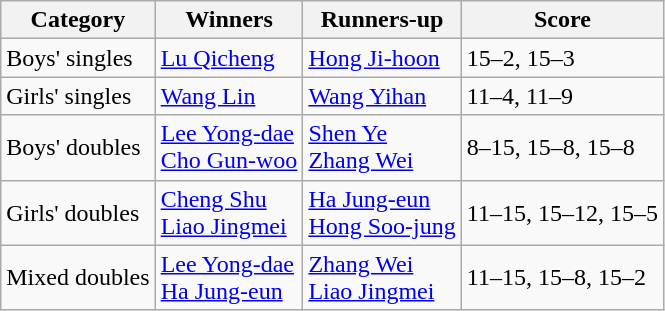<table class=wikitable>
<tr>
<th>Category</th>
<th>Winners</th>
<th>Runners-up</th>
<th>Score</th>
</tr>
<tr>
<td>Boys' singles</td>
<td> <a href='#'>Lu Qicheng</a></td>
<td> <a href='#'>Hong Ji-hoon</a></td>
<td>15–2, 15–3</td>
</tr>
<tr>
<td>Girls' singles</td>
<td> <a href='#'>Wang Lin</a></td>
<td> <a href='#'>Wang Yihan</a></td>
<td>11–4, 11–9</td>
</tr>
<tr>
<td>Boys' doubles</td>
<td> <a href='#'>Lee Yong-dae</a> <br>  <a href='#'>Cho Gun-woo</a></td>
<td> <a href='#'>Shen Ye</a> <br>  <a href='#'>Zhang Wei</a></td>
<td>8–15, 15–8, 15–8</td>
</tr>
<tr>
<td>Girls' doubles</td>
<td> <a href='#'>Cheng Shu</a> <br>  <a href='#'>Liao Jingmei</a></td>
<td> <a href='#'>Ha Jung-eun</a> <br>  <a href='#'>Hong Soo-jung</a></td>
<td>11–15, 15–12, 15–5</td>
</tr>
<tr>
<td>Mixed doubles</td>
<td> <a href='#'>Lee Yong-dae</a> <br>  <a href='#'>Ha Jung-eun</a></td>
<td> <a href='#'>Zhang Wei</a> <br>  <a href='#'>Liao Jingmei</a></td>
<td>11–15, 15–8, 15–2</td>
</tr>
</table>
